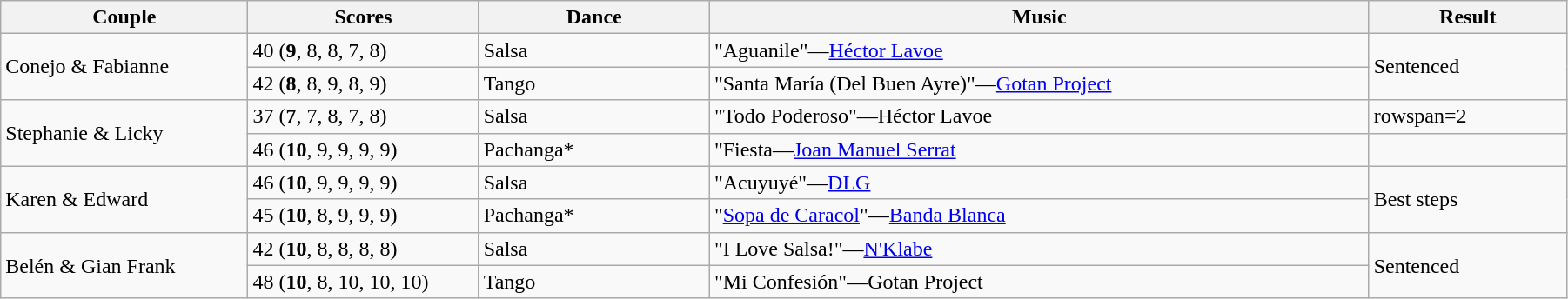<table class="wikitable sortable" style="width:95%; white-space:nowrap;">
<tr>
<th style="width:15%;">Couple</th>
<th style="width:14%;">Scores</th>
<th style="width:14%;">Dance</th>
<th style="width:40%;">Music</th>
<th style="width:12%;">Result</th>
</tr>
<tr>
<td rowspan=2>Conejo & Fabianne</td>
<td>40 (<strong>9</strong>, 8, 8, 7, 8)</td>
<td>Salsa</td>
<td>"Aguanile"—<a href='#'>Héctor Lavoe</a></td>
<td rowspan=2>Sentenced</td>
</tr>
<tr>
<td>42 (<strong>8</strong>, 8, 9, 8, 9)</td>
<td>Tango</td>
<td>"Santa María (Del Buen Ayre)"—<a href='#'>Gotan Project</a></td>
</tr>
<tr>
<td rowspan=2>Stephanie & Licky</td>
<td>37 (<strong>7</strong>, 7, 8, 7, 8)</td>
<td>Salsa</td>
<td>"Todo Poderoso"—Héctor Lavoe</td>
<td>rowspan=2 </td>
</tr>
<tr>
<td>46 (<strong>10</strong>, 9, 9, 9, 9)</td>
<td>Pachanga*</td>
<td>"Fiesta—<a href='#'>Joan Manuel Serrat</a></td>
</tr>
<tr>
<td rowspan=2>Karen & Edward</td>
<td>46 (<strong>10</strong>, 9, 9, 9, 9)</td>
<td>Salsa</td>
<td>"Acuyuyé"—<a href='#'>DLG</a></td>
<td rowspan=2>Best steps</td>
</tr>
<tr>
<td>45 (<strong>10</strong>, 8, 9, 9, 9)</td>
<td>Pachanga*</td>
<td>"<a href='#'>Sopa de Caracol</a>"—<a href='#'>Banda Blanca</a></td>
</tr>
<tr>
<td rowspan=2>Belén & Gian Frank</td>
<td>42 (<strong>10</strong>, 8, 8, 8, 8)</td>
<td>Salsa</td>
<td>"I Love Salsa!"—<a href='#'>N'Klabe</a></td>
<td rowspan=2>Sentenced</td>
</tr>
<tr>
<td>48 (<strong>10</strong>, 8, 10, 10, 10)</td>
<td>Tango</td>
<td>"Mi Confesión"—Gotan Project</td>
</tr>
</table>
